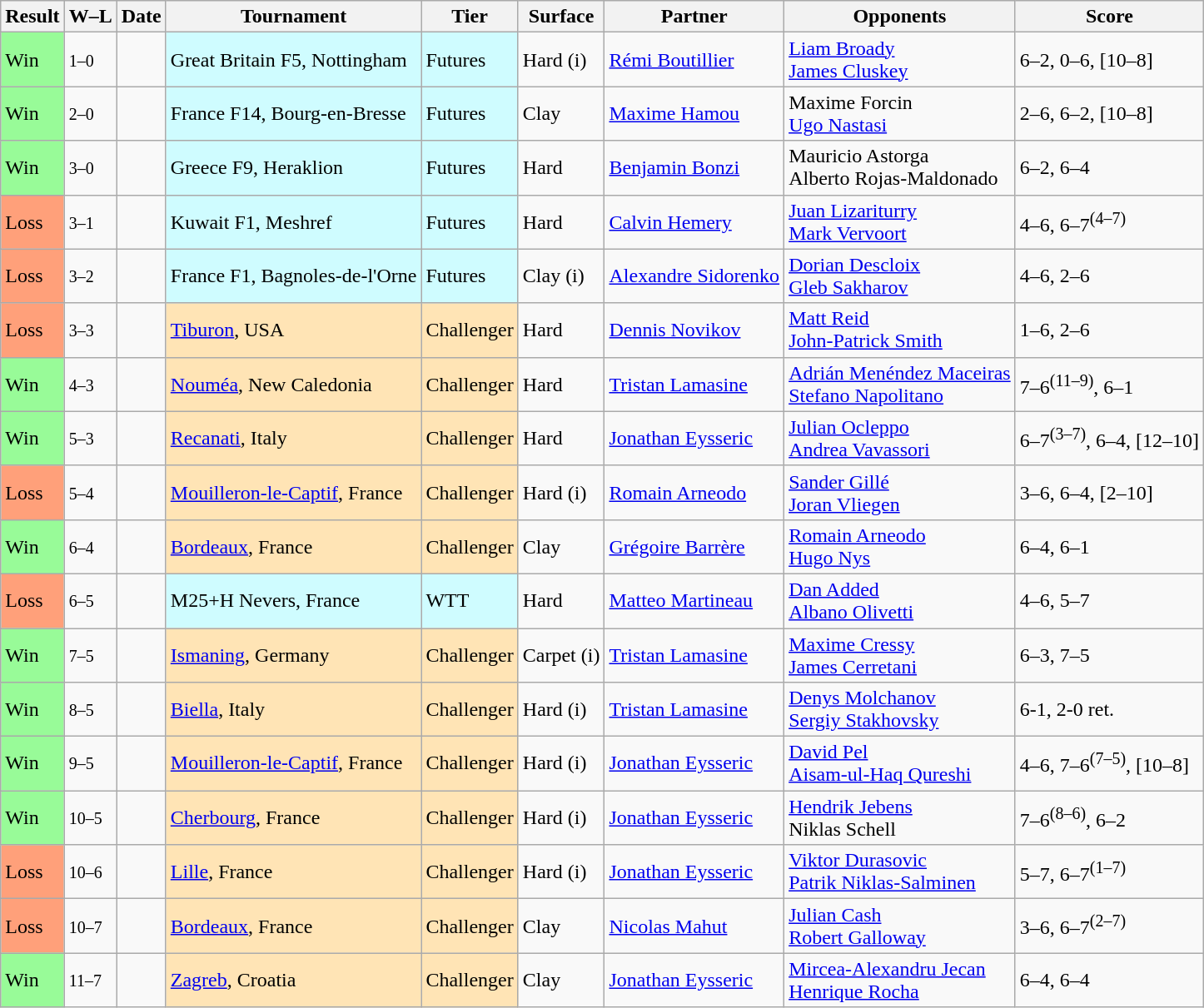<table class="sortable wikitable">
<tr>
<th>Result</th>
<th class="unsortable">W–L</th>
<th>Date</th>
<th>Tournament</th>
<th>Tier</th>
<th>Surface</th>
<th>Partner</th>
<th>Opponents</th>
<th class="unsortable">Score</th>
</tr>
<tr>
<td bgcolor=98FB98>Win</td>
<td><small>1–0</small></td>
<td></td>
<td style="background:#cffcff;">Great Britain F5, Nottingham</td>
<td style="background:#cffcff;">Futures</td>
<td>Hard (i)</td>
<td> <a href='#'>Rémi Boutillier</a></td>
<td> <a href='#'>Liam Broady</a><br> <a href='#'>James Cluskey</a></td>
<td>6–2, 0–6, [10–8]</td>
</tr>
<tr>
<td bgcolor=98FB98>Win</td>
<td><small>2–0</small></td>
<td></td>
<td style="background:#cffcff;">France F14, Bourg-en-Bresse</td>
<td style="background:#cffcff;">Futures</td>
<td>Clay</td>
<td> <a href='#'>Maxime Hamou</a></td>
<td> Maxime Forcin<br> <a href='#'>Ugo Nastasi</a></td>
<td>2–6, 6–2, [10–8]</td>
</tr>
<tr>
<td bgcolor=98FB98>Win</td>
<td><small>3–0</small></td>
<td></td>
<td style="background:#cffcff;">Greece F9, Heraklion</td>
<td style="background:#cffcff;">Futures</td>
<td>Hard</td>
<td> <a href='#'>Benjamin Bonzi</a></td>
<td> Mauricio Astorga<br> Alberto Rojas-Maldonado</td>
<td>6–2, 6–4</td>
</tr>
<tr>
<td bgcolor=FFA07A>Loss</td>
<td><small>3–1</small></td>
<td></td>
<td style="background:#cffcff;">Kuwait F1, Meshref</td>
<td style="background:#cffcff;">Futures</td>
<td>Hard</td>
<td> <a href='#'>Calvin Hemery</a></td>
<td> <a href='#'>Juan Lizariturry</a><br> <a href='#'>Mark Vervoort</a></td>
<td>4–6, 6–7<sup>(4–7)</sup></td>
</tr>
<tr>
<td bgcolor=FFA07A>Loss</td>
<td><small>3–2</small></td>
<td></td>
<td style="background:#cffcff;">France F1, Bagnoles-de-l'Orne</td>
<td style="background:#cffcff;">Futures</td>
<td>Clay (i)</td>
<td> <a href='#'>Alexandre Sidorenko</a></td>
<td> <a href='#'>Dorian Descloix</a><br> <a href='#'>Gleb Sakharov</a></td>
<td>4–6, 2–6</td>
</tr>
<tr>
<td bgcolor=FFA07A>Loss</td>
<td><small>3–3</small></td>
<td><a href='#'></a></td>
<td style="background:moccasin;"><a href='#'>Tiburon</a>, USA</td>
<td style="background:moccasin;">Challenger</td>
<td>Hard</td>
<td> <a href='#'>Dennis Novikov</a></td>
<td> <a href='#'>Matt Reid</a><br> <a href='#'>John-Patrick Smith</a></td>
<td>1–6, 2–6</td>
</tr>
<tr>
<td bgcolor=98FB98>Win</td>
<td><small>4–3</small></td>
<td><a href='#'></a></td>
<td style="background:moccasin;"><a href='#'>Nouméa</a>, New Caledonia</td>
<td style="background:moccasin;">Challenger</td>
<td>Hard</td>
<td> <a href='#'>Tristan Lamasine</a></td>
<td> <a href='#'>Adrián Menéndez Maceiras</a><br> <a href='#'>Stefano Napolitano</a></td>
<td>7–6<sup>(11–9)</sup>, 6–1</td>
</tr>
<tr>
<td bgcolor=98FB98>Win</td>
<td><small>5–3</small></td>
<td><a href='#'></a></td>
<td style="background:moccasin;"><a href='#'>Recanati</a>, Italy</td>
<td style="background:moccasin;">Challenger</td>
<td>Hard</td>
<td> <a href='#'>Jonathan Eysseric</a></td>
<td> <a href='#'>Julian Ocleppo</a><br> <a href='#'>Andrea Vavassori</a></td>
<td>6–7<sup>(3–7)</sup>, 6–4, [12–10]</td>
</tr>
<tr>
<td bgcolor=FFA07A>Loss</td>
<td><small>5–4</small></td>
<td><a href='#'></a></td>
<td style="background:moccasin;"><a href='#'>Mouilleron-le-Captif</a>, France</td>
<td style="background:moccasin;">Challenger</td>
<td>Hard (i)</td>
<td> <a href='#'>Romain Arneodo</a></td>
<td> <a href='#'>Sander Gillé</a><br> <a href='#'>Joran Vliegen</a></td>
<td>3–6, 6–4, [2–10]</td>
</tr>
<tr>
<td bgcolor=98fb98>Win</td>
<td><small>6–4</small></td>
<td><a href='#'></a></td>
<td style="background:moccasin;"><a href='#'>Bordeaux</a>, France</td>
<td style="background:moccasin;">Challenger</td>
<td>Clay</td>
<td> <a href='#'>Grégoire Barrère</a></td>
<td> <a href='#'>Romain Arneodo</a><br> <a href='#'>Hugo Nys</a></td>
<td>6–4, 6–1</td>
</tr>
<tr>
<td bgcolor=FFA07A>Loss</td>
<td><small>6–5</small></td>
<td></td>
<td style="background:#cffcff;">M25+H Nevers, France</td>
<td style="background:#cffcff;">WTT</td>
<td>Hard</td>
<td> <a href='#'>Matteo Martineau</a></td>
<td> <a href='#'>Dan Added</a><br> <a href='#'>Albano Olivetti</a></td>
<td>4–6, 5–7</td>
</tr>
<tr>
<td bgcolor=98FB98>Win</td>
<td><small>7–5</small></td>
<td><a href='#'></a></td>
<td style="background:moccasin;"><a href='#'>Ismaning</a>, Germany</td>
<td style="background:moccasin;">Challenger</td>
<td>Carpet (i)</td>
<td> <a href='#'>Tristan Lamasine</a></td>
<td> <a href='#'>Maxime Cressy</a><br> <a href='#'>James Cerretani</a></td>
<td>6–3, 7–5</td>
</tr>
<tr>
<td bgcolor=98FB98>Win</td>
<td><small>8–5</small></td>
<td><a href='#'></a></td>
<td style="background:moccasin;"><a href='#'>Biella</a>, Italy</td>
<td style="background:moccasin;">Challenger</td>
<td>Hard (i)</td>
<td> <a href='#'>Tristan Lamasine</a></td>
<td> <a href='#'>Denys Molchanov</a><br> <a href='#'>Sergiy Stakhovsky</a></td>
<td>6-1, 2-0 ret.</td>
</tr>
<tr>
<td bgcolor=98FB98>Win</td>
<td><small>9–5</small></td>
<td><a href='#'></a></td>
<td style="background:moccasin;"><a href='#'>Mouilleron-le-Captif</a>, France</td>
<td style="background:moccasin;">Challenger</td>
<td>Hard (i)</td>
<td> <a href='#'>Jonathan Eysseric</a></td>
<td> <a href='#'>David Pel</a><br> <a href='#'>Aisam-ul-Haq Qureshi</a></td>
<td>4–6, 7–6<sup>(7–5)</sup>, [10–8]</td>
</tr>
<tr>
<td bgcolor=98FB98>Win</td>
<td><small>10–5</small></td>
<td><a href='#'></a></td>
<td style="background:moccasin;"><a href='#'>Cherbourg</a>, France</td>
<td style="background:moccasin;">Challenger</td>
<td>Hard (i)</td>
<td> <a href='#'>Jonathan Eysseric</a></td>
<td> <a href='#'>Hendrik Jebens</a><br> Niklas Schell</td>
<td>7–6<sup>(8–6)</sup>, 6–2</td>
</tr>
<tr>
<td bgcolor=FFA07A>Loss</td>
<td><small>10–6</small></td>
<td><a href='#'></a></td>
<td style="background:moccasin;"><a href='#'>Lille</a>, France</td>
<td style="background:moccasin;">Challenger</td>
<td>Hard (i)</td>
<td> <a href='#'>Jonathan Eysseric</a></td>
<td> <a href='#'>Viktor Durasovic</a><br> <a href='#'>Patrik Niklas-Salminen</a></td>
<td>5–7, 6–7<sup>(1–7)</sup></td>
</tr>
<tr>
<td bgcolor=FFA07A>Loss</td>
<td><small>10–7</small></td>
<td><a href='#'></a></td>
<td style="background:moccasin;"><a href='#'>Bordeaux</a>, France</td>
<td style="background:moccasin;">Challenger</td>
<td>Clay</td>
<td> <a href='#'>Nicolas Mahut</a></td>
<td> <a href='#'>Julian Cash</a><br> <a href='#'>Robert Galloway</a></td>
<td>3–6, 6–7<sup>(2–7)</sup></td>
</tr>
<tr>
<td bgcolor=98FB98>Win</td>
<td><small>11–7</small></td>
<td><a href='#'></a></td>
<td style="background:moccasin;"><a href='#'>Zagreb</a>, Croatia</td>
<td style="background:moccasin;">Challenger</td>
<td>Clay</td>
<td> <a href='#'>Jonathan Eysseric</a></td>
<td> <a href='#'>Mircea-Alexandru Jecan</a> <br>  <a href='#'>Henrique Rocha</a></td>
<td>6–4, 6–4</td>
</tr>
</table>
